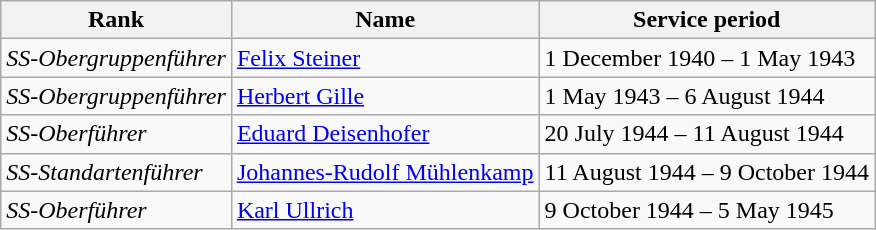<table class="wikitable">
<tr>
<th>Rank</th>
<th>Name</th>
<th>Service period</th>
</tr>
<tr>
<td><em>SS-Obergruppenführer</em></td>
<td><a href='#'>Felix Steiner</a></td>
<td>1 December 1940 – 1 May 1943</td>
</tr>
<tr>
<td><em>SS-Obergruppenführer</em></td>
<td><a href='#'>Herbert Gille</a></td>
<td>1 May 1943 – 6 August 1944</td>
</tr>
<tr>
<td><em>SS-Oberführer</em></td>
<td><a href='#'>Eduard Deisenhofer</a></td>
<td>20 July 1944 – 11 August 1944</td>
</tr>
<tr>
<td><em>SS-Standartenführer</em></td>
<td><a href='#'>Johannes-Rudolf Mühlenkamp</a></td>
<td>11 August 1944 – 9 October 1944</td>
</tr>
<tr>
<td><em>SS-Oberführer</em></td>
<td><a href='#'>Karl Ullrich</a></td>
<td>9 October 1944 – 5 May 1945</td>
</tr>
</table>
